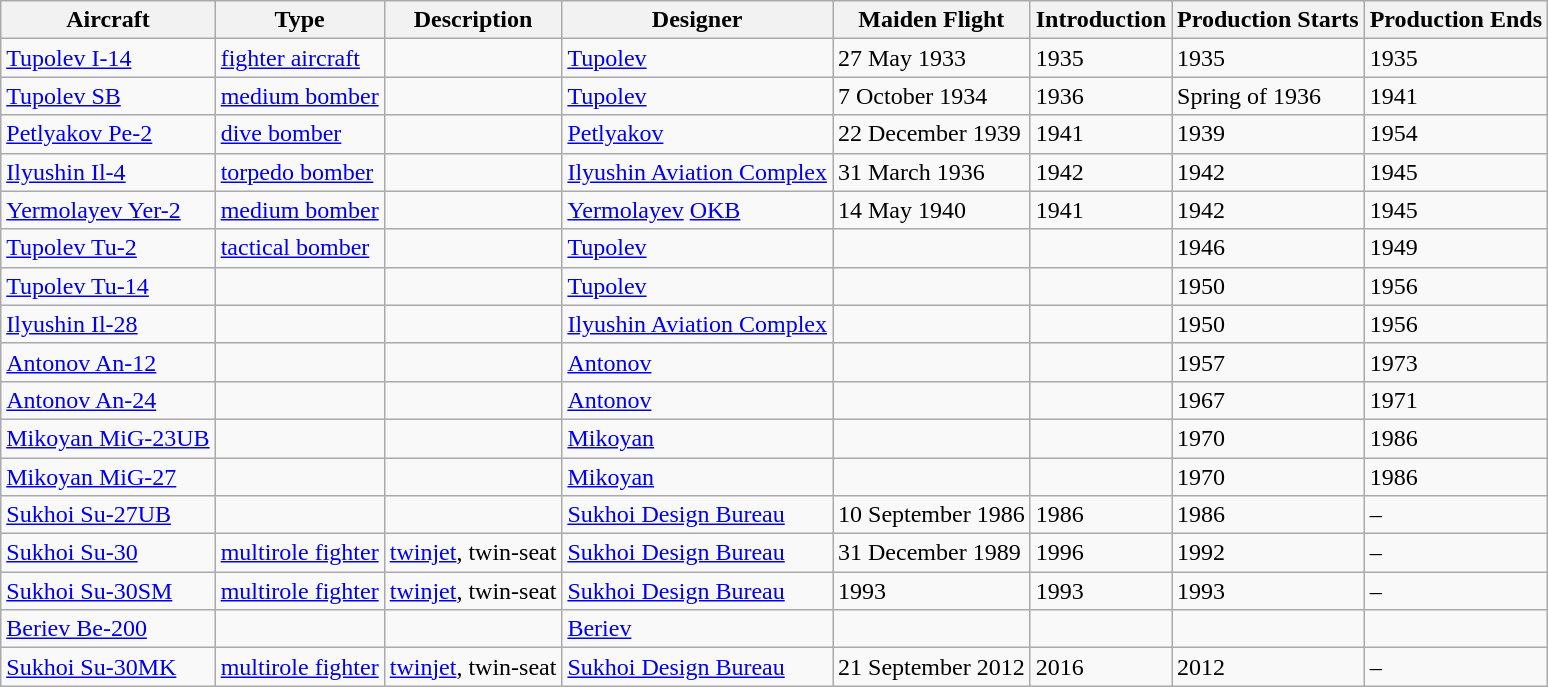<table class="wikitable sortable">
<tr>
<th>Aircraft</th>
<th>Type</th>
<th>Description</th>
<th>Designer</th>
<th>Maiden Flight</th>
<th>Introduction</th>
<th>Production Starts</th>
<th>Production Ends</th>
</tr>
<tr>
<td><a href='#'>Tupolev I-14</a></td>
<td><a href='#'>fighter aircraft</a></td>
<td></td>
<td><a href='#'>Tupolev</a></td>
<td>27 May 1933</td>
<td>1935</td>
<td>1935</td>
<td>1935</td>
</tr>
<tr>
<td><a href='#'>Tupolev SB</a></td>
<td><a href='#'>medium bomber</a></td>
<td></td>
<td><a href='#'>Tupolev</a></td>
<td>7 October 1934</td>
<td>1936</td>
<td>Spring of 1936</td>
<td>1941</td>
</tr>
<tr>
<td><a href='#'>Petlyakov Pe-2</a></td>
<td><a href='#'>dive bomber</a></td>
<td></td>
<td><a href='#'>Petlyakov</a></td>
<td>22 December 1939</td>
<td>1941</td>
<td>1939</td>
<td>1954</td>
</tr>
<tr>
<td><a href='#'>Ilyushin Il-4</a></td>
<td><a href='#'>torpedo bomber</a></td>
<td></td>
<td><a href='#'>Ilyushin Aviation Complex</a></td>
<td>31 March 1936</td>
<td>1942</td>
<td>1942</td>
<td>1945</td>
</tr>
<tr>
<td><a href='#'>Yermolayev Yer-2</a></td>
<td><a href='#'>medium bomber</a></td>
<td></td>
<td><a href='#'>Yermolayev</a> <a href='#'>OKB</a></td>
<td>14 May 1940</td>
<td>1941</td>
<td>1942</td>
<td>1945</td>
</tr>
<tr>
<td><a href='#'>Tupolev Tu-2</a></td>
<td><a href='#'>tactical bomber</a></td>
<td></td>
<td><a href='#'>Tupolev</a></td>
<td></td>
<td></td>
<td>1946</td>
<td>1949</td>
</tr>
<tr>
<td><a href='#'>Tupolev Tu-14</a></td>
<td></td>
<td></td>
<td><a href='#'>Tupolev</a></td>
<td></td>
<td></td>
<td>1950</td>
<td>1956</td>
</tr>
<tr>
<td><a href='#'>Ilyushin Il-28</a></td>
<td></td>
<td></td>
<td><a href='#'>Ilyushin Aviation Complex</a></td>
<td></td>
<td></td>
<td>1950</td>
<td>1956</td>
</tr>
<tr>
<td><a href='#'>Antonov An-12</a></td>
<td></td>
<td></td>
<td><a href='#'>Antonov</a></td>
<td></td>
<td></td>
<td>1957</td>
<td>1973</td>
</tr>
<tr>
<td><a href='#'>Antonov An-24</a></td>
<td></td>
<td></td>
<td><a href='#'>Antonov</a></td>
<td></td>
<td></td>
<td>1967</td>
<td>1971</td>
</tr>
<tr>
<td><a href='#'>Mikoyan MiG-23UB</a></td>
<td></td>
<td></td>
<td><a href='#'>Mikoyan</a></td>
<td></td>
<td></td>
<td>1970</td>
<td>1986</td>
</tr>
<tr>
<td><a href='#'>Mikoyan MiG-27</a></td>
<td></td>
<td></td>
<td><a href='#'>Mikoyan</a></td>
<td></td>
<td></td>
<td>1970</td>
<td>1986</td>
</tr>
<tr>
<td><a href='#'>Sukhoi Su-27UB</a></td>
<td></td>
<td></td>
<td><a href='#'>Sukhoi Design Bureau</a></td>
<td>10 September 1986</td>
<td>1986</td>
<td>1986</td>
<td>–</td>
</tr>
<tr>
<td><a href='#'>Sukhoi Su-30</a></td>
<td><a href='#'>multirole fighter</a></td>
<td><a href='#'>twinjet</a>, twin-seat</td>
<td><a href='#'>Sukhoi Design Bureau</a></td>
<td>31 December 1989</td>
<td>1996</td>
<td>1992</td>
<td>–</td>
</tr>
<tr>
<td><a href='#'>Sukhoi Su-30SM</a></td>
<td><a href='#'>multirole fighter</a></td>
<td><a href='#'>twinjet</a>, twin-seat</td>
<td><a href='#'>Sukhoi Design Bureau</a></td>
<td>1993</td>
<td>1993</td>
<td>1993</td>
<td>–</td>
</tr>
<tr>
<td><a href='#'>Beriev Be-200</a></td>
<td></td>
<td></td>
<td><a href='#'>Beriev</a></td>
<td></td>
<td></td>
<td></td>
<td></td>
</tr>
<tr>
<td><a href='#'>Sukhoi Su-30MK</a></td>
<td><a href='#'>multirole fighter</a></td>
<td><a href='#'>twinjet</a>, twin-seat</td>
<td><a href='#'>Sukhoi Design Bureau</a></td>
<td>21 September 2012</td>
<td>2016</td>
<td>2012</td>
<td>–</td>
</tr>
</table>
